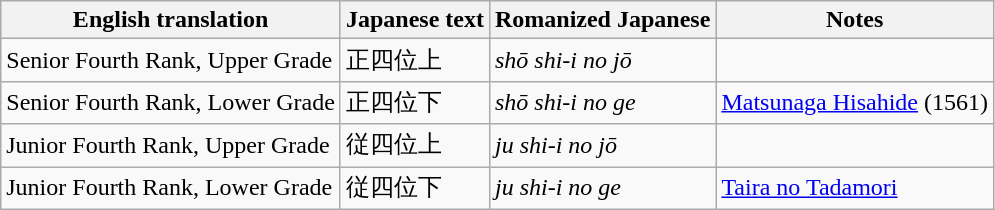<table class=wikitable>
<tr>
<th scope="col">English translation</th>
<th scope="col">Japanese text</th>
<th scope="col">Romanized Japanese</th>
<th scope="col">Notes</th>
</tr>
<tr>
<td>Senior Fourth Rank, Upper Grade</td>
<td>正四位上</td>
<td><em>shō shi-i no jō</em></td>
<td></td>
</tr>
<tr>
<td>Senior Fourth Rank, Lower Grade</td>
<td>正四位下</td>
<td><em>shō shi-i no ge</em></td>
<td><a href='#'>Matsunaga Hisahide</a> (1561)</td>
</tr>
<tr>
<td>Junior Fourth Rank, Upper Grade</td>
<td>従四位上</td>
<td><em>ju shi-i no jō</em></td>
<td></td>
</tr>
<tr>
<td>Junior Fourth Rank, Lower Grade</td>
<td>従四位下</td>
<td><em>ju shi-i no ge</em></td>
<td><a href='#'>Taira no Tadamori</a></td>
</tr>
</table>
